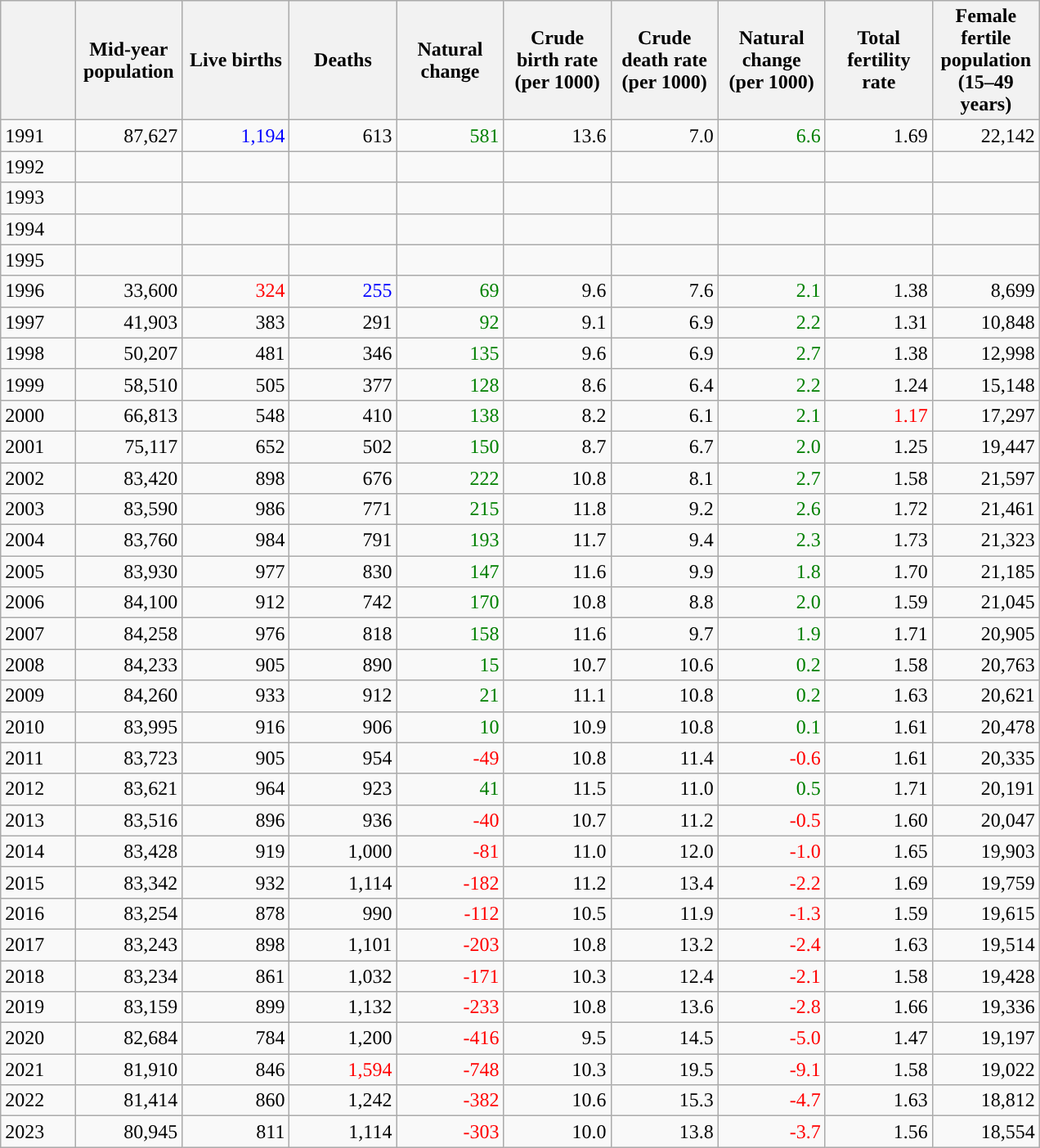<table class="wikitable sortable collapsible collapsed">
<tr>
<th style="width:40pt;"></th>
<th style="width:60pt;">Mid-year population</th>
<th style="width:60pt;">Live births</th>
<th style="width:60pt;">Deaths</th>
<th style="width:60pt;">Natural change</th>
<th style="width:60pt;">Crude birth rate (per 1000)</th>
<th style="width:60pt;">Crude death rate (per 1000)</th>
<th style="width:60pt;">Natural change (per 1000)</th>
<th style="width:60pt;">Total fertility rate</th>
<th style="width:60pt;">Female fertile population (15–49 years)</th>
</tr>
<tr>
<td>1991</td>
<td style="text-align:right;">87,627</td>
<td style="text-align:right; color:blue;">1,194</td>
<td style="text-align:right;">613</td>
<td style="text-align:right; color:green;">581</td>
<td style="text-align:right;">13.6</td>
<td style="text-align:right;">7.0</td>
<td style="text-align:right; color:green;">6.6</td>
<td style="text-align:right;">1.69</td>
<td style="text-align:right;">22,142</td>
</tr>
<tr>
<td>1992</td>
<td style="text-align:right;"></td>
<td style="text-align:right;"></td>
<td style="text-align:right;"></td>
<td style="text-align:right; color:green;"></td>
<td style="text-align:right;"></td>
<td style="text-align:right;"></td>
<td style="text-align:right; color:green;"></td>
<td style="text-align:right;"></td>
<td style="text-align:right;"></td>
</tr>
<tr>
<td>1993</td>
<td style="text-align:right;"></td>
<td style="text-align:right;"></td>
<td style="text-align:right;"></td>
<td style="text-align:right; color:green;"></td>
<td style="text-align:right;"></td>
<td style="text-align:right;"></td>
<td style="text-align:right; color:green;"></td>
<td style="text-align:right;"></td>
<td style="text-align:right;"></td>
</tr>
<tr>
<td>1994</td>
<td style="text-align:right;"></td>
<td style="text-align:right;"></td>
<td style="text-align:right;"></td>
<td style="text-align:right; color:green;"></td>
<td style="text-align:right;"></td>
<td style="text-align:right;"></td>
<td style="text-align:right; color:green;"></td>
<td style="text-align:right;"></td>
<td style="text-align:right;"></td>
</tr>
<tr>
<td>1995</td>
<td style="text-align:right;"></td>
<td style="text-align:right;"></td>
<td style="text-align:right;"></td>
<td style="text-align:right; color:green;"></td>
<td style="text-align:right;"></td>
<td style="text-align:right;"></td>
<td style="text-align:right; color:green;"></td>
<td style="text-align:right;"></td>
<td style="text-align:right;"></td>
</tr>
<tr>
<td>1996</td>
<td style="text-align:right;">33,600</td>
<td style="text-align:right; color:red;">324</td>
<td style="text-align:right; color:blue;">255</td>
<td style="text-align:right; color:green;">69</td>
<td style="text-align:right;">9.6</td>
<td style="text-align:right;">7.6</td>
<td style="text-align:right; color:green;">2.1</td>
<td style="text-align:right;">1.38</td>
<td style="text-align:right;">8,699</td>
</tr>
<tr>
<td>1997</td>
<td style="text-align:right;">41,903</td>
<td style="text-align:right;">383</td>
<td style="text-align:right;">291</td>
<td style="text-align:right; color:green;">92</td>
<td style="text-align:right;">9.1</td>
<td style="text-align:right;">6.9</td>
<td style="text-align:right; color:green;">2.2</td>
<td style="text-align:right;">1.31</td>
<td style="text-align:right;">10,848</td>
</tr>
<tr>
<td>1998</td>
<td style="text-align:right;">50,207</td>
<td style="text-align:right;">481</td>
<td style="text-align:right;">346</td>
<td style="text-align:right; color:green;">135</td>
<td style="text-align:right;">9.6</td>
<td style="text-align:right;">6.9</td>
<td style="text-align:right; color:green;">2.7</td>
<td style="text-align:right;">1.38</td>
<td style="text-align:right;">12,998</td>
</tr>
<tr>
<td>1999</td>
<td style="text-align:right;">58,510</td>
<td style="text-align:right;">505</td>
<td style="text-align:right;">377</td>
<td style="text-align:right; color:green;">128</td>
<td style="text-align:right;">8.6</td>
<td style="text-align:right;">6.4</td>
<td style="text-align:right; color:green;">2.2</td>
<td style="text-align:right;">1.24</td>
<td style="text-align:right;">15,148</td>
</tr>
<tr>
<td>2000</td>
<td style="text-align:right;">66,813</td>
<td style="text-align:right;">548</td>
<td style="text-align:right;">410</td>
<td style="text-align:right; color:green;">138</td>
<td style="text-align:right;">8.2</td>
<td style="text-align:right;">6.1</td>
<td style="text-align:right; color:green;">2.1</td>
<td style="text-align:right; color:red;">1.17</td>
<td style="text-align:right;">17,297</td>
</tr>
<tr>
<td>2001</td>
<td style="text-align:right;">75,117</td>
<td style="text-align:right;">652</td>
<td style="text-align:right;">502</td>
<td style="text-align:right; color:green;">150</td>
<td style="text-align:right;">8.7</td>
<td style="text-align:right;">6.7</td>
<td style="text-align:right; color:green;">2.0</td>
<td style="text-align:right;">1.25</td>
<td style="text-align:right;">19,447</td>
</tr>
<tr>
<td>2002</td>
<td style="text-align:right;">83,420</td>
<td style="text-align:right;">898</td>
<td style="text-align:right;">676</td>
<td style="text-align:right; color:green;">222</td>
<td style="text-align:right;">10.8</td>
<td style="text-align:right;">8.1</td>
<td style="text-align:right; color:green;">2.7</td>
<td style="text-align:right;">1.58</td>
<td style="text-align:right;">21,597</td>
</tr>
<tr>
<td>2003</td>
<td style="text-align:right;">83,590</td>
<td style="text-align:right;">986</td>
<td style="text-align:right;">771</td>
<td style="text-align:right; color:green;">215</td>
<td style="text-align:right;">11.8</td>
<td style="text-align:right;">9.2</td>
<td style="text-align:right; color:green;">2.6</td>
<td style="text-align:right;">1.72</td>
<td style="text-align:right;">21,461</td>
</tr>
<tr>
<td>2004</td>
<td style="text-align:right;">83,760</td>
<td style="text-align:right;">984</td>
<td style="text-align:right;">791</td>
<td style="text-align:right; color:green;">193</td>
<td style="text-align:right;">11.7</td>
<td style="text-align:right;">9.4</td>
<td style="text-align:right; color:green;">2.3</td>
<td style="text-align:right;">1.73</td>
<td style="text-align:right;">21,323</td>
</tr>
<tr>
<td>2005</td>
<td style="text-align:right;">83,930</td>
<td style="text-align:right;">977</td>
<td style="text-align:right;">830</td>
<td style="text-align:right; color:green;">147</td>
<td style="text-align:right;">11.6</td>
<td style="text-align:right;">9.9</td>
<td style="text-align:right; color:green;">1.8</td>
<td style="text-align:right;">1.70</td>
<td style="text-align:right;">21,185</td>
</tr>
<tr>
<td>2006</td>
<td style="text-align:right;">84,100</td>
<td style="text-align:right;">912</td>
<td style="text-align:right;">742</td>
<td style="text-align:right; color:green;">170</td>
<td style="text-align:right;">10.8</td>
<td style="text-align:right;">8.8</td>
<td style="text-align:right; color:green;">2.0</td>
<td style="text-align:right;">1.59</td>
<td style="text-align:right;">21,045</td>
</tr>
<tr>
<td>2007</td>
<td style="text-align:right;">84,258</td>
<td style="text-align:right;">976</td>
<td style="text-align:right;">818</td>
<td style="text-align:right; color:green;">158</td>
<td style="text-align:right;">11.6</td>
<td style="text-align:right;">9.7</td>
<td style="text-align:right; color:green;">1.9</td>
<td style="text-align:right;">1.71</td>
<td style="text-align:right;">20,905</td>
</tr>
<tr>
<td>2008</td>
<td style="text-align:right;">84,233</td>
<td style="text-align:right;">905</td>
<td style="text-align:right;">890</td>
<td style="text-align:right; color:green;">15</td>
<td style="text-align:right;">10.7</td>
<td style="text-align:right;">10.6</td>
<td style="text-align:right; color:green;">0.2</td>
<td style="text-align:right;">1.58</td>
<td style="text-align:right;">20,763</td>
</tr>
<tr>
<td>2009</td>
<td style="text-align:right;">84,260</td>
<td style="text-align:right;">933</td>
<td style="text-align:right;">912</td>
<td style="text-align:right; color:green;">21</td>
<td style="text-align:right;">11.1</td>
<td style="text-align:right;">10.8</td>
<td style="text-align:right; color:green;">0.2</td>
<td style="text-align:right;">1.63</td>
<td style="text-align:right;">20,621</td>
</tr>
<tr>
<td>2010</td>
<td style="text-align:right;">83,995</td>
<td style="text-align:right;">916</td>
<td style="text-align:right;">906</td>
<td style="text-align:right; color:green;">10</td>
<td style="text-align:right;">10.9</td>
<td style="text-align:right;">10.8</td>
<td style="text-align:right; color:green;">0.1</td>
<td style="text-align:right;">1.61</td>
<td style="text-align:right;">20,478</td>
</tr>
<tr>
<td>2011</td>
<td style="text-align:right;">83,723</td>
<td style="text-align:right;">905</td>
<td style="text-align:right;">954</td>
<td style="text-align:right; color:red;">-49</td>
<td style="text-align:right;">10.8</td>
<td style="text-align:right;">11.4</td>
<td style="text-align:right; color:red;">-0.6</td>
<td style="text-align:right;">1.61</td>
<td style="text-align:right;">20,335</td>
</tr>
<tr>
<td>2012</td>
<td style="text-align:right;">83,621</td>
<td style="text-align:right;">964</td>
<td style="text-align:right;">923</td>
<td style="text-align:right; color:green;">41</td>
<td style="text-align:right;">11.5</td>
<td style="text-align:right;">11.0</td>
<td style="text-align:right; color:green;">0.5</td>
<td style="text-align:right;">1.71</td>
<td style="text-align:right;">20,191</td>
</tr>
<tr>
<td>2013</td>
<td style="text-align:right;">83,516</td>
<td style="text-align:right;">896</td>
<td style="text-align:right;">936</td>
<td style="text-align:right; color:red;">-40</td>
<td style="text-align:right;">10.7</td>
<td style="text-align:right;">11.2</td>
<td style="text-align:right; color:red;">-0.5</td>
<td style="text-align:right;">1.60</td>
<td style="text-align:right;">20,047</td>
</tr>
<tr>
<td>2014</td>
<td style="text-align:right;">83,428</td>
<td style="text-align:right;">919</td>
<td style="text-align:right;">1,000</td>
<td style="text-align:right; color:red;">-81</td>
<td style="text-align:right;">11.0</td>
<td style="text-align:right;">12.0</td>
<td style="text-align:right; color:red;">-1.0</td>
<td style="text-align:right;">1.65</td>
<td style="text-align:right;">19,903</td>
</tr>
<tr>
<td>2015</td>
<td style="text-align:right;">83,342</td>
<td style="text-align:right;">932</td>
<td style="text-align:right;">1,114</td>
<td style="text-align:right; color:red;">-182</td>
<td style="text-align:right;">11.2</td>
<td style="text-align:right;">13.4</td>
<td style="text-align:right; color:red;">-2.2</td>
<td style="text-align:right;">1.69</td>
<td style="text-align:right;">19,759</td>
</tr>
<tr>
<td>2016</td>
<td style="text-align:right;">83,254</td>
<td style="text-align:right;">878</td>
<td style="text-align:right;">990</td>
<td style="text-align:right; color:red;">-112</td>
<td style="text-align:right;">10.5</td>
<td style="text-align:right;">11.9</td>
<td style="text-align:right; color:red;">-1.3</td>
<td style="text-align:right;">1.59</td>
<td style="text-align:right;">19,615</td>
</tr>
<tr>
<td>2017</td>
<td style="text-align:right;">83,243</td>
<td style="text-align:right;">898</td>
<td style="text-align:right;">1,101</td>
<td style="text-align:right; color:red;">-203</td>
<td style="text-align:right;">10.8</td>
<td style="text-align:right;">13.2</td>
<td style="text-align:right; color:red;">-2.4</td>
<td style="text-align:right;">1.63</td>
<td style="text-align:right;">19,514</td>
</tr>
<tr>
<td>2018</td>
<td style="text-align:right;">83,234</td>
<td style="text-align:right;">861</td>
<td style="text-align:right;">1,032</td>
<td style="text-align:right; color:red;">-171</td>
<td style="text-align:right;">10.3</td>
<td style="text-align:right;">12.4</td>
<td style="text-align:right; color:red;">-2.1</td>
<td style="text-align:right;">1.58</td>
<td style="text-align:right;">19,428</td>
</tr>
<tr>
<td>2019</td>
<td style="text-align:right;">83,159</td>
<td style="text-align:right;">899</td>
<td style="text-align:right;">1,132</td>
<td style="text-align:right; color:red;">-233</td>
<td style="text-align:right;">10.8</td>
<td style="text-align:right;">13.6</td>
<td style="text-align:right; color:red;">-2.8</td>
<td style="text-align:right;">1.66</td>
<td style="text-align:right;">19,336</td>
</tr>
<tr>
<td>2020</td>
<td style="text-align:right;">82,684</td>
<td style="text-align:right;">784</td>
<td style="text-align:right;">1,200</td>
<td style="text-align:right; color:red;">-416</td>
<td style="text-align:right;">9.5</td>
<td style="text-align:right;">14.5</td>
<td style="text-align:right; color:red;">-5.0</td>
<td style="text-align:right;">1.47</td>
<td style="text-align:right;">19,197</td>
</tr>
<tr>
<td>2021</td>
<td style="text-align:right;">81,910</td>
<td style="text-align:right;">846</td>
<td style="text-align:right; color:red;">1,594</td>
<td style="text-align:right; color:red;">-748</td>
<td style="text-align:right;">10.3</td>
<td style="text-align:right;">19.5</td>
<td style="text-align:right; color:red;">-9.1</td>
<td style="text-align:right;">1.58</td>
<td style="text-align:right;">19,022</td>
</tr>
<tr>
<td>2022</td>
<td style="text-align:right;">81,414</td>
<td style="text-align:right;">860</td>
<td style="text-align:right;">1,242</td>
<td style="text-align:right; color:red;">-382</td>
<td style="text-align:right;">10.6</td>
<td style="text-align:right;">15.3</td>
<td style="text-align:right; color:red;">-4.7</td>
<td style="text-align:right;">1.63</td>
<td style="text-align:right;">18,812</td>
</tr>
<tr>
<td>2023</td>
<td style="text-align:right;">80,945</td>
<td style="text-align:right;">811</td>
<td style="text-align:right;">1,114</td>
<td style="text-align:right; color:red;">-303</td>
<td style="text-align:right;">10.0</td>
<td style="text-align:right;">13.8</td>
<td style="text-align:right; color:red;">-3.7</td>
<td style="text-align:right;">1.56</td>
<td style="text-align:right;">18,554</td>
</tr>
</table>
